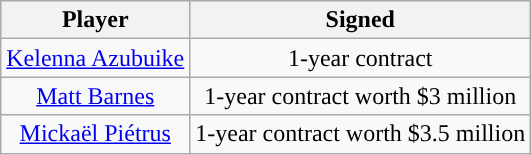<table class="wikitable sortable sortable">
<tr>
<th>Player</th>
<th>Signed</th>
</tr>
<tr style="text-align: center">
<td><a href='#'>Kelenna Azubuike</a></td>
<td>1-year contract</td>
</tr>
<tr style="text-align: center">
<td><a href='#'>Matt Barnes</a></td>
<td>1-year contract worth $3 million</td>
</tr>
<tr style="text-align: center">
<td><a href='#'>Mickaël Piétrus</a></td>
<td>1-year contract worth $3.5 million</td>
</tr>
</table>
